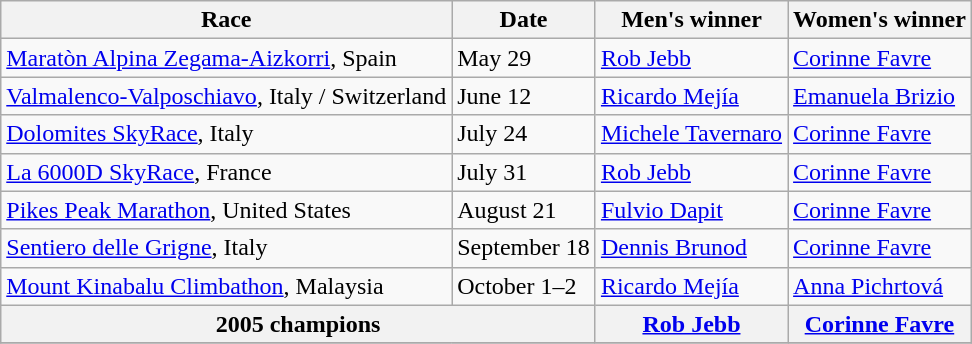<table class="wikitable" width= style="font-size:90%; text-align:center;">
<tr>
<th>Race</th>
<th>Date</th>
<th>Men's winner</th>
<th>Women's winner</th>
</tr>
<tr>
<td><a href='#'>Maratòn Alpina Zegama-Aizkorri</a>, Spain</td>
<td>May 29</td>
<td><a href='#'>Rob Jebb</a></td>
<td><a href='#'>Corinne Favre</a></td>
</tr>
<tr>
<td><a href='#'>Valmalenco-Valposchiavo</a>, Italy / Switzerland</td>
<td>June 12</td>
<td><a href='#'>Ricardo Mejía</a></td>
<td><a href='#'>Emanuela Brizio</a></td>
</tr>
<tr>
<td><a href='#'>Dolomites SkyRace</a>, Italy</td>
<td>July 24</td>
<td><a href='#'>Michele Tavernaro</a></td>
<td><a href='#'>Corinne Favre</a></td>
</tr>
<tr>
<td><a href='#'>La 6000D SkyRace</a>, France</td>
<td>July 31</td>
<td><a href='#'>Rob Jebb</a></td>
<td><a href='#'>Corinne Favre</a></td>
</tr>
<tr>
<td><a href='#'>Pikes Peak Marathon</a>, United States</td>
<td>August 21</td>
<td><a href='#'>Fulvio Dapit</a></td>
<td><a href='#'>Corinne Favre</a></td>
</tr>
<tr>
<td><a href='#'>Sentiero delle Grigne</a>, Italy</td>
<td>September 18</td>
<td><a href='#'>Dennis Brunod</a></td>
<td><a href='#'>Corinne Favre</a></td>
</tr>
<tr>
<td><a href='#'>Mount Kinabalu Climbathon</a>, Malaysia</td>
<td>October 1–2</td>
<td><a href='#'>Ricardo Mejía</a></td>
<td><a href='#'>Anna Pichrtová</a></td>
</tr>
<tr>
<th colspan=2 align="center">2005 champions</th>
<th align="center"><a href='#'>Rob Jebb</a></th>
<th align="center"><a href='#'>Corinne Favre</a></th>
</tr>
<tr>
</tr>
</table>
